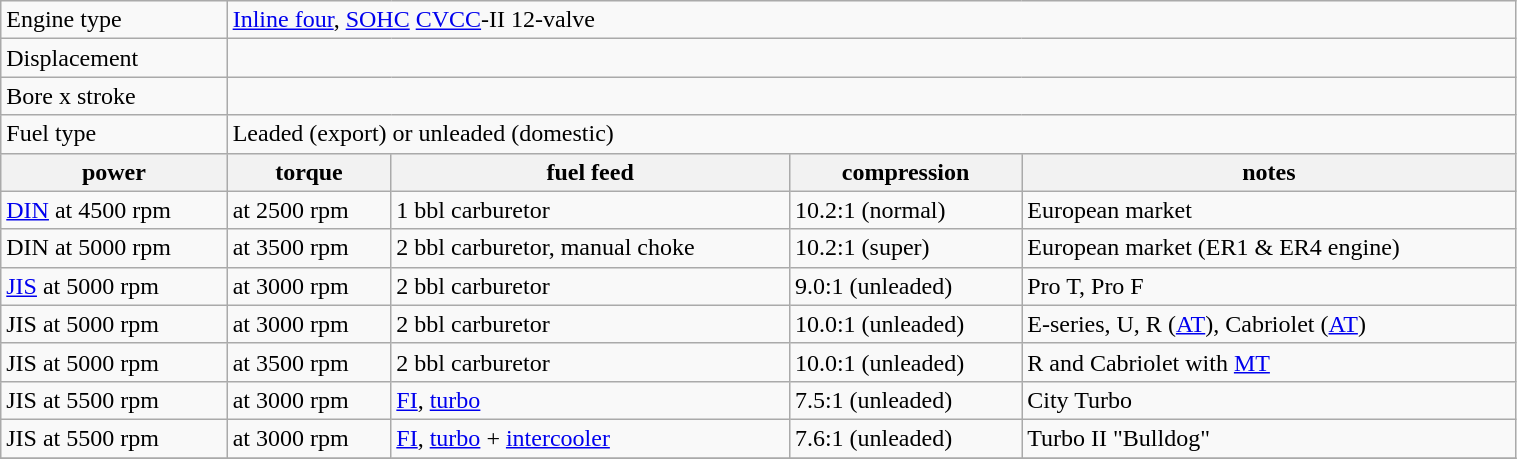<table class="wikitable" width="80%">
<tr>
<td>Engine type</td>
<td colspan="4"><a href='#'>Inline four</a>, <a href='#'>SOHC</a> <a href='#'>CVCC</a>-II 12-valve</td>
</tr>
<tr>
<td>Displacement</td>
<td colspan="4"></td>
</tr>
<tr>
<td>Bore x stroke</td>
<td colspan="4"></td>
</tr>
<tr>
<td>Fuel type</td>
<td colspan="4">Leaded (export) or unleaded (domestic)</td>
</tr>
<tr>
<th>power</th>
<th>torque</th>
<th>fuel feed</th>
<th>compression</th>
<th>notes</th>
</tr>
<tr>
<td> <a href='#'>DIN</a> at 4500 rpm</td>
<td> at 2500 rpm</td>
<td>1 bbl carburetor</td>
<td>10.2:1 (normal)</td>
<td>European market</td>
</tr>
<tr>
<td> DIN at 5000 rpm</td>
<td> at 3500 rpm</td>
<td>2 bbl carburetor, manual choke</td>
<td>10.2:1 (super)</td>
<td>European market (ER1 & ER4 engine)</td>
</tr>
<tr>
<td> <a href='#'>JIS</a> at 5000 rpm</td>
<td> at 3000 rpm</td>
<td>2 bbl carburetor</td>
<td>9.0:1 (unleaded)</td>
<td>Pro T, Pro F</td>
</tr>
<tr>
<td> JIS at 5000 rpm</td>
<td> at 3000 rpm</td>
<td>2 bbl carburetor</td>
<td>10.0:1 (unleaded)</td>
<td>E-series, U, R (<a href='#'>AT</a>), Cabriolet (<a href='#'>AT</a>)</td>
</tr>
<tr>
<td> JIS at 5000 rpm</td>
<td> at 3500 rpm</td>
<td>2 bbl carburetor</td>
<td>10.0:1 (unleaded)</td>
<td>R and Cabriolet with <a href='#'>MT</a></td>
</tr>
<tr>
<td> JIS at 5500 rpm</td>
<td> at 3000 rpm</td>
<td><a href='#'>FI</a>, <a href='#'>turbo</a></td>
<td>7.5:1 (unleaded)</td>
<td>City Turbo</td>
</tr>
<tr>
<td> JIS at 5500 rpm</td>
<td> at 3000 rpm</td>
<td><a href='#'>FI</a>, <a href='#'>turbo</a> + <a href='#'>intercooler</a></td>
<td>7.6:1 (unleaded)</td>
<td>Turbo II "Bulldog"</td>
</tr>
<tr>
</tr>
</table>
